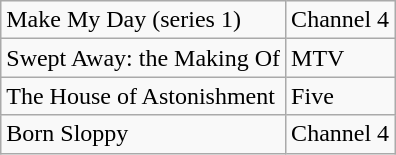<table class="wikitable">
<tr>
<td>Make My Day (series 1)</td>
<td>Channel 4</td>
</tr>
<tr>
<td>Swept Away: the Making Of</td>
<td>MTV</td>
</tr>
<tr>
<td>The House of Astonishment</td>
<td>Five</td>
</tr>
<tr>
<td>Born Sloppy</td>
<td>Channel 4</td>
</tr>
</table>
